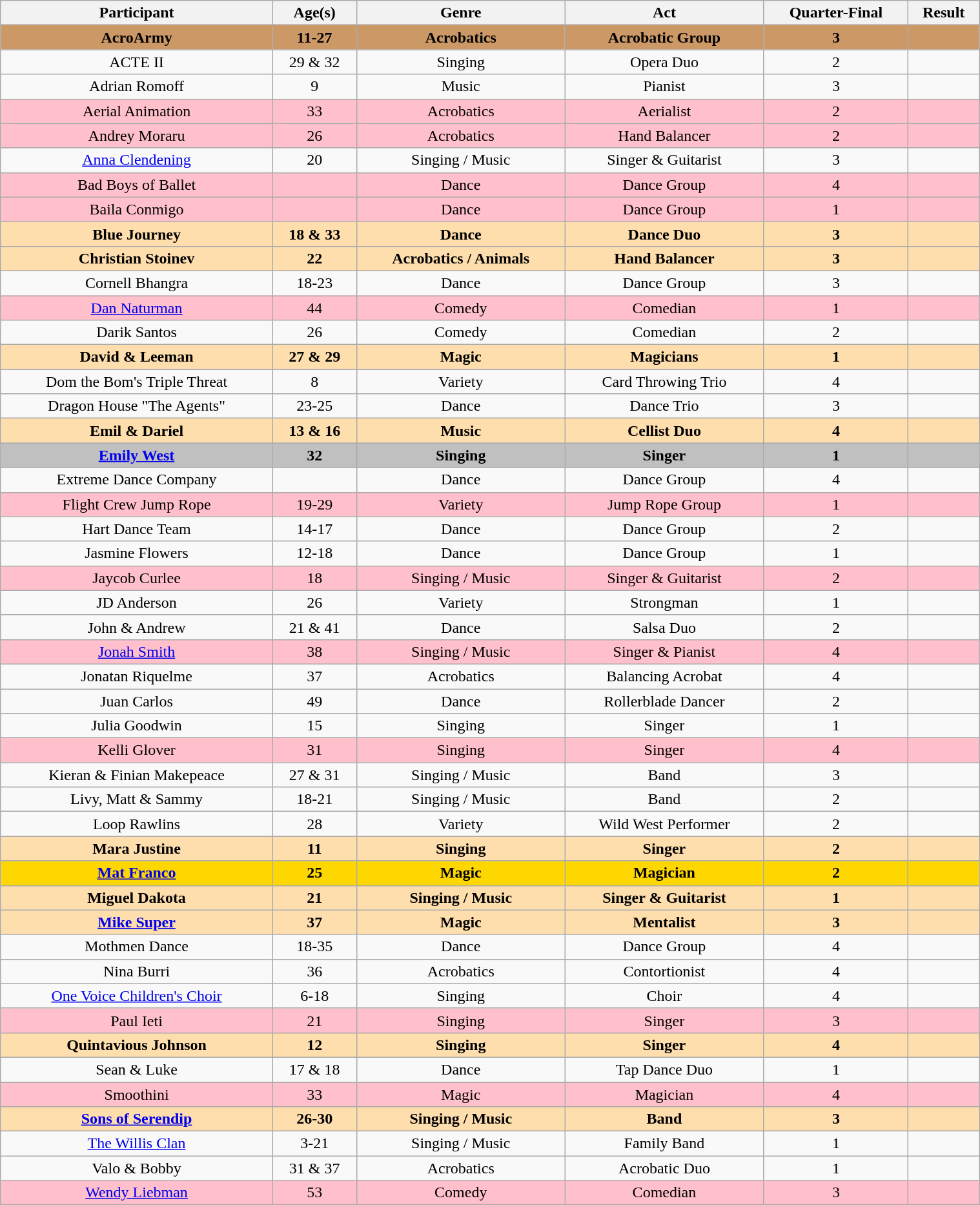<table class="wikitable sortable" style="margin-left: auto; margin-right: auto; border: none; width:80%; text-align:center;">
<tr valign="top">
<th>Participant</th>
<th class="unsortable">Age(s) </th>
<th>Genre</th>
<th class="unsortable">Act</th>
<th>Quarter-Final</th>
<th>Result</th>
</tr>
<tr bgcolor=#c96>
<td><strong>AcroArmy</strong></td>
<td><strong>11-27</strong></td>
<td><strong>Acrobatics</strong></td>
<td><strong>Acrobatic Group</strong></td>
<td><strong>3</strong></td>
<td><strong></strong></td>
</tr>
<tr>
<td>ACTE II</td>
<td>29 & 32</td>
<td>Singing</td>
<td>Opera Duo</td>
<td>2</td>
<td></td>
</tr>
<tr>
<td>Adrian Romoff</td>
<td>9</td>
<td>Music</td>
<td>Pianist</td>
<td>3</td>
<td></td>
</tr>
<tr bgcolor=pink>
<td>Aerial Animation</td>
<td>33</td>
<td>Acrobatics</td>
<td>Aerialist</td>
<td>2</td>
<td></td>
</tr>
<tr bgcolor=pink>
<td>Andrey Moraru</td>
<td>26</td>
<td>Acrobatics</td>
<td>Hand Balancer</td>
<td>2</td>
<td></td>
</tr>
<tr>
<td><a href='#'>Anna Clendening</a></td>
<td>20</td>
<td>Singing / Music</td>
<td>Singer & Guitarist</td>
<td>3</td>
<td></td>
</tr>
<tr bgcolor=pink>
<td>Bad Boys of Ballet </td>
<td> </td>
<td>Dance</td>
<td>Dance Group</td>
<td>4</td>
<td></td>
</tr>
<tr bgcolor=pink>
<td>Baila Conmigo</td>
<td> </td>
<td>Dance</td>
<td>Dance Group</td>
<td>1</td>
<td></td>
</tr>
<tr bgcolor=NavajoWhite>
<td><strong>Blue Journey</strong></td>
<td><strong>18 & 33</strong></td>
<td><strong>Dance</strong></td>
<td><strong>Dance Duo</strong></td>
<td><strong>3</strong></td>
<td><strong></strong></td>
</tr>
<tr bgcolor=NavajoWhite>
<td><strong>Christian Stoinev</strong></td>
<td><strong>22</strong> </td>
<td><strong>Acrobatics / Animals</strong></td>
<td><strong>Hand Balancer</strong></td>
<td><strong>3</strong></td>
<td><strong></strong></td>
</tr>
<tr>
<td>Cornell Bhangra</td>
<td>18-23</td>
<td>Dance</td>
<td>Dance Group</td>
<td>3</td>
<td></td>
</tr>
<tr bgcolor=pink>
<td><a href='#'>Dan Naturman</a></td>
<td>44</td>
<td>Comedy</td>
<td>Comedian</td>
<td>1</td>
<td></td>
</tr>
<tr>
<td>Darik Santos</td>
<td>26</td>
<td>Comedy</td>
<td>Comedian</td>
<td>2</td>
<td></td>
</tr>
<tr bgcolor=NavajoWhite>
<td><strong>David & Leeman</strong></td>
<td><strong>27 & 29</strong></td>
<td><strong>Magic</strong></td>
<td><strong>Magicians</strong></td>
<td><strong>1</strong></td>
<td><strong></strong></td>
</tr>
<tr>
<td>Dom the Bom's Triple Threat</td>
<td>8</td>
<td>Variety</td>
<td>Card Throwing Trio</td>
<td>4</td>
<td></td>
</tr>
<tr>
<td>Dragon House "The Agents"</td>
<td>23-25</td>
<td>Dance</td>
<td>Dance Trio</td>
<td>3</td>
<td></td>
</tr>
<tr bgcolor=NavajoWhite>
<td><strong>Emil & Dariel</strong></td>
<td><strong>13 & 16</strong></td>
<td><strong>Music</strong></td>
<td><strong>Cellist Duo</strong></td>
<td><strong>4</strong></td>
<td><strong></strong></td>
</tr>
<tr bgcolor=silver>
<td><strong><a href='#'>Emily West</a></strong></td>
<td><strong>32</strong></td>
<td><strong>Singing</strong></td>
<td><strong>Singer</strong></td>
<td><strong>1</strong></td>
<td><strong></strong></td>
</tr>
<tr>
<td>Extreme Dance Company</td>
<td> </td>
<td>Dance</td>
<td>Dance Group</td>
<td>4</td>
<td></td>
</tr>
<tr bgcolor=pink>
<td>Flight Crew Jump Rope </td>
<td>19-29</td>
<td>Variety</td>
<td>Jump Rope Group</td>
<td>1</td>
<td></td>
</tr>
<tr>
<td>Hart Dance Team</td>
<td>14-17</td>
<td>Dance</td>
<td>Dance Group</td>
<td>2</td>
<td></td>
</tr>
<tr>
<td>Jasmine Flowers</td>
<td>12-18</td>
<td>Dance</td>
<td>Dance Group</td>
<td>1</td>
<td></td>
</tr>
<tr bgcolor=pink>
<td>Jaycob Curlee</td>
<td>18</td>
<td>Singing / Music</td>
<td>Singer & Guitarist</td>
<td>2</td>
<td></td>
</tr>
<tr>
<td>JD Anderson</td>
<td>26</td>
<td>Variety</td>
<td>Strongman</td>
<td>1</td>
<td></td>
</tr>
<tr>
<td>John & Andrew</td>
<td>21 & 41</td>
<td>Dance</td>
<td>Salsa Duo</td>
<td>2</td>
<td></td>
</tr>
<tr bgcolor=pink>
<td><a href='#'>Jonah Smith</a></td>
<td>38</td>
<td>Singing / Music</td>
<td>Singer & Pianist</td>
<td>4</td>
<td></td>
</tr>
<tr>
<td>Jonatan Riquelme</td>
<td>37</td>
<td>Acrobatics</td>
<td>Balancing Acrobat</td>
<td>4</td>
<td></td>
</tr>
<tr>
<td>Juan Carlos</td>
<td>49</td>
<td>Dance</td>
<td>Rollerblade Dancer</td>
<td>2</td>
<td></td>
</tr>
<tr>
<td>Julia Goodwin</td>
<td>15</td>
<td>Singing</td>
<td>Singer</td>
<td>1</td>
<td></td>
</tr>
<tr bgcolor=Pink>
<td>Kelli Glover</td>
<td>31</td>
<td>Singing</td>
<td>Singer</td>
<td>4</td>
<td></td>
</tr>
<tr>
<td>Kieran & Finian Makepeace</td>
<td>27 & 31</td>
<td>Singing / Music</td>
<td>Band</td>
<td>3</td>
<td></td>
</tr>
<tr>
<td>Livy, Matt & Sammy</td>
<td>18-21</td>
<td>Singing / Music</td>
<td>Band</td>
<td>2</td>
<td></td>
</tr>
<tr>
<td>Loop Rawlins</td>
<td>28</td>
<td>Variety</td>
<td>Wild West Performer</td>
<td>2</td>
<td></td>
</tr>
<tr bgcolor=NavajoWhite>
<td><strong>Mara Justine</strong></td>
<td><strong>11</strong></td>
<td><strong>Singing</strong></td>
<td><strong>Singer</strong></td>
<td><strong>2</strong></td>
<td><strong></strong></td>
</tr>
<tr bgcolor=gold>
<td><strong><a href='#'>Mat Franco</a></strong></td>
<td><strong>25</strong></td>
<td><strong>Magic</strong></td>
<td><strong>Magician</strong></td>
<td><strong>2</strong></td>
<td><strong></strong></td>
</tr>
<tr bgcolor=NavajoWhite>
<td><strong>Miguel Dakota</strong></td>
<td><strong>21</strong></td>
<td><strong>Singing / Music</strong></td>
<td><strong>Singer & Guitarist</strong></td>
<td><strong>1</strong></td>
<td><strong></strong></td>
</tr>
<tr bgcolor=NavajoWhite>
<td><strong><a href='#'>Mike Super</a></strong> </td>
<td><strong>37</strong></td>
<td><strong>Magic</strong></td>
<td><strong>Mentalist</strong></td>
<td><strong>3</strong></td>
<td><strong></strong></td>
</tr>
<tr>
<td>Mothmen Dance</td>
<td>18-35</td>
<td>Dance</td>
<td>Dance Group</td>
<td>4</td>
<td></td>
</tr>
<tr>
<td>Nina Burri</td>
<td>36</td>
<td>Acrobatics</td>
<td>Contortionist</td>
<td>4</td>
<td></td>
</tr>
<tr>
<td><a href='#'>One Voice Children's Choir</a></td>
<td>6-18</td>
<td>Singing</td>
<td>Choir</td>
<td>4</td>
<td></td>
</tr>
<tr bgcolor=pink>
<td>Paul Ieti</td>
<td>21</td>
<td>Singing</td>
<td>Singer</td>
<td>3</td>
<td></td>
</tr>
<tr bgcolor=NavajoWhite>
<td><strong>Quintavious Johnson</strong></td>
<td><strong>12</strong></td>
<td><strong>Singing</strong></td>
<td><strong>Singer</strong></td>
<td><strong>4</strong></td>
<td><strong></strong></td>
</tr>
<tr>
<td>Sean & Luke</td>
<td>17 & 18</td>
<td>Dance</td>
<td>Tap Dance Duo</td>
<td>1</td>
<td></td>
</tr>
<tr bgcolor=pink>
<td>Smoothini</td>
<td>33</td>
<td>Magic</td>
<td>Magician</td>
<td>4</td>
<td></td>
</tr>
<tr bgcolor=NavajoWhite>
<td><strong><a href='#'>Sons of Serendip</a></strong></td>
<td><strong>26-30</strong></td>
<td><strong>Singing / Music</strong></td>
<td><strong>Band</strong></td>
<td><strong>3</strong></td>
<td><strong></strong></td>
</tr>
<tr>
<td><a href='#'>The Willis Clan</a></td>
<td>3-21</td>
<td>Singing / Music</td>
<td>Family Band</td>
<td>1</td>
<td></td>
</tr>
<tr>
<td>Valo & Bobby</td>
<td>31 & 37</td>
<td>Acrobatics</td>
<td>Acrobatic Duo</td>
<td>1</td>
<td></td>
</tr>
<tr bgcolor=pink>
<td><a href='#'>Wendy Liebman</a> </td>
<td>53</td>
<td>Comedy</td>
<td>Comedian</td>
<td>3</td>
<td></td>
</tr>
</table>
